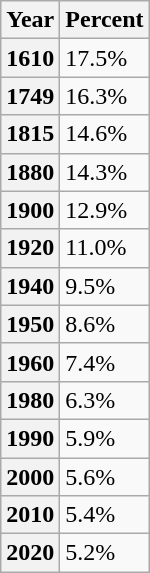<table class="wikitable floatright">
<tr>
<th>Year</th>
<th>Percent</th>
</tr>
<tr>
<th>1610</th>
<td>17.5%</td>
</tr>
<tr>
<th>1749</th>
<td>16.3%</td>
</tr>
<tr>
<th>1815</th>
<td>14.6%</td>
</tr>
<tr>
<th>1880</th>
<td>14.3%</td>
</tr>
<tr>
<th>1900</th>
<td>12.9%</td>
</tr>
<tr>
<th>1920</th>
<td>11.0%</td>
</tr>
<tr>
<th>1940</th>
<td>9.5%</td>
</tr>
<tr>
<th>1950</th>
<td>8.6%</td>
</tr>
<tr>
<th>1960</th>
<td>7.4%</td>
</tr>
<tr>
<th>1980</th>
<td>6.3%</td>
</tr>
<tr>
<th>1990</th>
<td>5.9%</td>
</tr>
<tr>
<th>2000</th>
<td>5.6%</td>
</tr>
<tr>
<th>2010</th>
<td>5.4%</td>
</tr>
<tr>
<th>2020</th>
<td>5.2%</td>
</tr>
</table>
